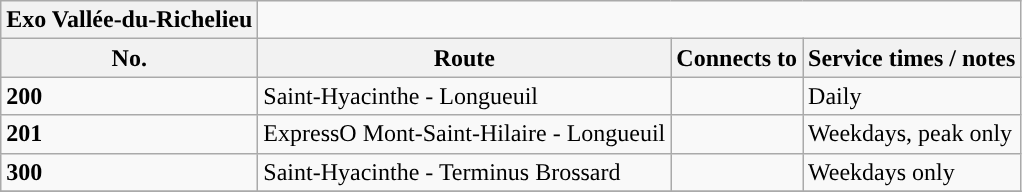<table align=center class="wikitable">
<tr>
<th style="background: #">Exo Vallée-du-Richelieu</th>
</tr>
<tr>
<th>No.</th>
<th>Route</th>
<th>Connects to</th>
<th>Service times / notes</th>
</tr>
<tr>
<td {{border> <strong>200</strong></td>
<td>Saint-Hyacinthe - Longueuil</td>
<td></td>
<td>Daily</td>
</tr>
<tr>
<td {{border> <strong>201</strong></td>
<td>ExpressO Mont-Saint-Hilaire - Longueuil</td>
<td></td>
<td>Weekdays, peak only</td>
</tr>
<tr>
<td {{border> <strong>300</strong></td>
<td>Saint-Hyacinthe - Terminus Brossard</td>
<td></td>
<td>Weekdays only</td>
</tr>
<tr>
</tr>
</table>
